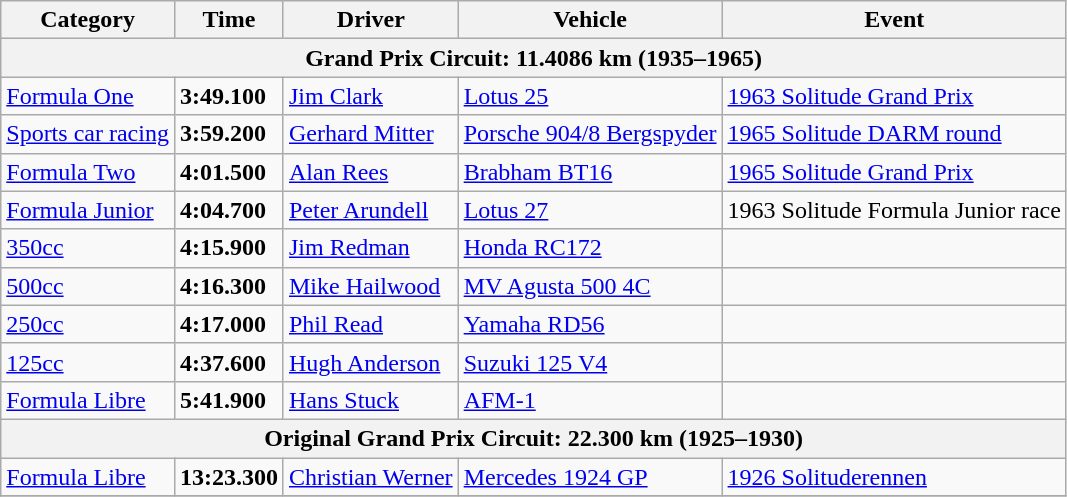<table class=wikitable>
<tr>
<th>Category</th>
<th>Time</th>
<th>Driver</th>
<th>Vehicle</th>
<th>Event</th>
</tr>
<tr>
<th colspan=5>Grand Prix Circuit: 11.4086 km (1935–1965)</th>
</tr>
<tr>
<td><a href='#'>Formula One</a></td>
<td><strong>3:49.100</strong></td>
<td><a href='#'>Jim Clark</a></td>
<td><a href='#'>Lotus 25</a></td>
<td><a href='#'>1963 Solitude Grand Prix</a></td>
</tr>
<tr>
<td><a href='#'>Sports car racing</a></td>
<td><strong>3:59.200</strong></td>
<td><a href='#'>Gerhard Mitter</a></td>
<td><a href='#'>Porsche 904/8 Bergspyder</a></td>
<td><a href='#'>1965 Solitude DARM round</a></td>
</tr>
<tr>
<td><a href='#'>Formula Two</a></td>
<td><strong>4:01.500</strong></td>
<td><a href='#'>Alan Rees</a></td>
<td><a href='#'>Brabham BT16</a></td>
<td><a href='#'>1965 Solitude Grand Prix</a></td>
</tr>
<tr>
<td><a href='#'>Formula Junior</a></td>
<td><strong>4:04.700</strong></td>
<td><a href='#'>Peter Arundell</a></td>
<td><a href='#'>Lotus 27</a></td>
<td>1963 Solitude Formula Junior race</td>
</tr>
<tr>
<td><a href='#'>350cc</a></td>
<td><strong>4:15.900</strong></td>
<td><a href='#'>Jim Redman</a></td>
<td><a href='#'>Honda RC172</a></td>
<td></td>
</tr>
<tr>
<td><a href='#'>500cc</a></td>
<td><strong>4:16.300</strong></td>
<td><a href='#'>Mike Hailwood</a></td>
<td><a href='#'>MV Agusta 500 4C</a></td>
<td></td>
</tr>
<tr>
<td><a href='#'>250cc</a></td>
<td><strong>4:17.000</strong></td>
<td><a href='#'>Phil Read</a></td>
<td><a href='#'>Yamaha RD56</a></td>
<td></td>
</tr>
<tr>
<td><a href='#'>125cc</a></td>
<td><strong>4:37.600</strong></td>
<td><a href='#'>Hugh Anderson</a></td>
<td><a href='#'>Suzuki 125 V4</a></td>
<td></td>
</tr>
<tr>
<td><a href='#'>Formula Libre</a></td>
<td><strong>5:41.900</strong></td>
<td><a href='#'>Hans Stuck</a></td>
<td><a href='#'>AFM-1</a></td>
<td></td>
</tr>
<tr>
<th colspan=5>Original Grand Prix Circuit: 22.300 km (1925–1930)</th>
</tr>
<tr>
<td><a href='#'>Formula Libre</a></td>
<td><strong>13:23.300</strong></td>
<td><a href='#'>Christian Werner</a></td>
<td><a href='#'>Mercedes 1924 GP</a></td>
<td><a href='#'>1926 Solituderennen</a></td>
</tr>
<tr>
</tr>
</table>
